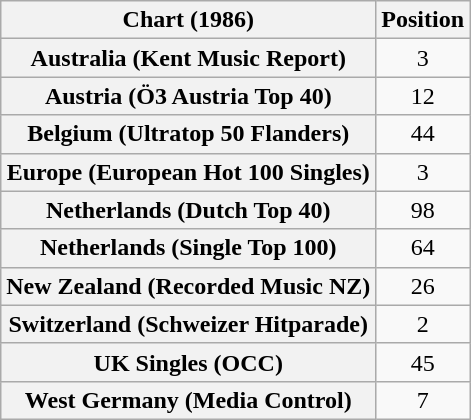<table class="wikitable sortable plainrowheaders" style="text-align:center">
<tr>
<th scope="col">Chart (1986)</th>
<th scope="col">Position</th>
</tr>
<tr>
<th scope="row">Australia (Kent Music Report)</th>
<td>3</td>
</tr>
<tr>
<th scope="row">Austria (Ö3 Austria Top 40)</th>
<td>12</td>
</tr>
<tr>
<th scope="row">Belgium (Ultratop 50 Flanders)</th>
<td>44</td>
</tr>
<tr>
<th scope="row">Europe (European Hot 100 Singles)</th>
<td>3</td>
</tr>
<tr>
<th scope="row">Netherlands (Dutch Top 40)</th>
<td>98</td>
</tr>
<tr>
<th scope="row">Netherlands (Single Top 100)</th>
<td>64</td>
</tr>
<tr>
<th scope="row">New Zealand (Recorded Music NZ)</th>
<td>26</td>
</tr>
<tr>
<th scope="row">Switzerland (Schweizer Hitparade)</th>
<td>2</td>
</tr>
<tr>
<th scope="row">UK Singles (OCC)</th>
<td>45</td>
</tr>
<tr>
<th scope="row">West Germany (Media Control)</th>
<td>7</td>
</tr>
</table>
